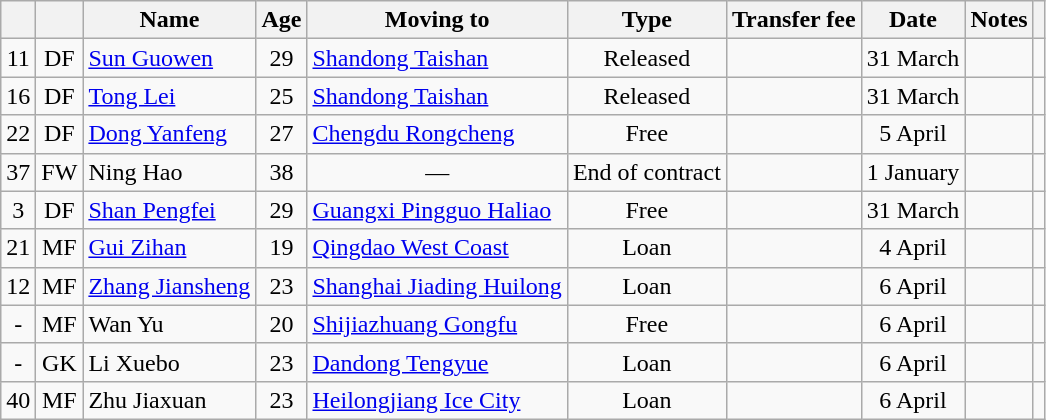<table class="wikitable" style="text-align: center ">
<tr>
<th></th>
<th></th>
<th>Name</th>
<th>Age</th>
<th>Moving to</th>
<th>Type</th>
<th>Transfer fee</th>
<th>Date</th>
<th>Notes</th>
<th></th>
</tr>
<tr>
<td>11</td>
<td>DF</td>
<td align="left"> <a href='#'>Sun Guowen</a></td>
<td>29</td>
<td align="left"> <a href='#'>Shandong Taishan</a></td>
<td>Released</td>
<td></td>
<td>31 March</td>
<td></td>
<td></td>
</tr>
<tr>
<td>16</td>
<td>DF</td>
<td align="left"> <a href='#'>Tong Lei</a></td>
<td>25</td>
<td align="left"> <a href='#'>Shandong Taishan</a></td>
<td>Released</td>
<td></td>
<td>31 March</td>
<td></td>
<td></td>
</tr>
<tr>
<td>22</td>
<td>DF</td>
<td align="left"> <a href='#'>Dong Yanfeng</a></td>
<td>27</td>
<td align="left"> <a href='#'>Chengdu Rongcheng</a></td>
<td>Free</td>
<td></td>
<td>5 April</td>
<td></td>
<td></td>
</tr>
<tr>
<td>37</td>
<td>FW</td>
<td align="left"> Ning Hao</td>
<td>38</td>
<td>—</td>
<td>End of contract</td>
<td></td>
<td>1 January</td>
<td></td>
<td></td>
</tr>
<tr>
<td>3</td>
<td>DF</td>
<td align="left"> <a href='#'>Shan Pengfei</a></td>
<td>29</td>
<td align="left"> <a href='#'>Guangxi Pingguo Haliao</a></td>
<td>Free</td>
<td></td>
<td>31 March</td>
<td></td>
<td></td>
</tr>
<tr>
<td>21</td>
<td>MF</td>
<td align="left"> <a href='#'>Gui Zihan</a></td>
<td>19</td>
<td align="left"> <a href='#'>Qingdao West Coast</a></td>
<td>Loan</td>
<td></td>
<td>4 April</td>
<td></td>
<td></td>
</tr>
<tr>
<td>12</td>
<td>MF</td>
<td align="left"> <a href='#'>Zhang Jiansheng</a></td>
<td>23</td>
<td align="left"> <a href='#'>Shanghai Jiading Huilong</a></td>
<td>Loan</td>
<td></td>
<td>6 April</td>
<td></td>
<td></td>
</tr>
<tr>
<td>-</td>
<td>MF</td>
<td align="left"> Wan Yu</td>
<td>20</td>
<td align="left"> <a href='#'>Shijiazhuang Gongfu</a></td>
<td>Free</td>
<td></td>
<td>6 April</td>
<td></td>
<td></td>
</tr>
<tr>
<td>-</td>
<td>GK</td>
<td align="left"> Li Xuebo</td>
<td>23</td>
<td align="left"> <a href='#'>Dandong Tengyue</a></td>
<td>Loan</td>
<td></td>
<td>6 April</td>
<td></td>
<td></td>
</tr>
<tr>
<td>40</td>
<td>MF</td>
<td align="left"> Zhu Jiaxuan</td>
<td>23</td>
<td align="left"> <a href='#'>Heilongjiang Ice City</a></td>
<td>Loan</td>
<td></td>
<td>6 April</td>
<td></td>
<td></td>
</tr>
</table>
